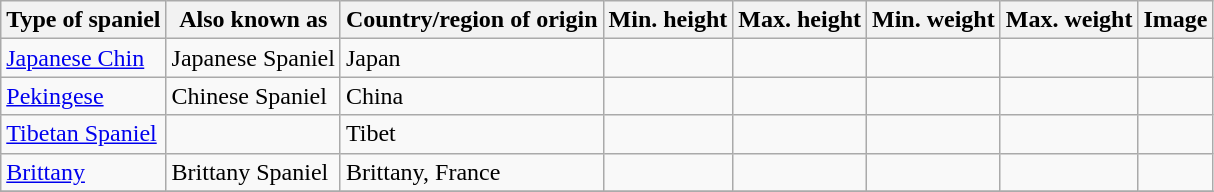<table class="wikitable sortable">
<tr>
<th>Type of spaniel</th>
<th>Also known as</th>
<th>Country/region of origin</th>
<th>Min. height</th>
<th>Max. height</th>
<th>Min. weight</th>
<th>Max. weight</th>
<th>Image</th>
</tr>
<tr>
<td><a href='#'>Japanese Chin</a></td>
<td>Japanese Spaniel</td>
<td>Japan</td>
<td></td>
<td></td>
<td></td>
<td></td>
<td align=center></td>
</tr>
<tr>
<td><a href='#'>Pekingese</a></td>
<td>Chinese Spaniel</td>
<td>China</td>
<td></td>
<td></td>
<td></td>
<td></td>
<td align=center></td>
</tr>
<tr>
<td><a href='#'>Tibetan Spaniel</a></td>
<td></td>
<td>Tibet</td>
<td></td>
<td></td>
<td></td>
<td></td>
<td align=center></td>
</tr>
<tr>
<td><a href='#'>Brittany</a></td>
<td>Brittany Spaniel</td>
<td>Brittany, France</td>
<td></td>
<td></td>
<td></td>
<td></td>
<td></td>
</tr>
<tr>
</tr>
</table>
